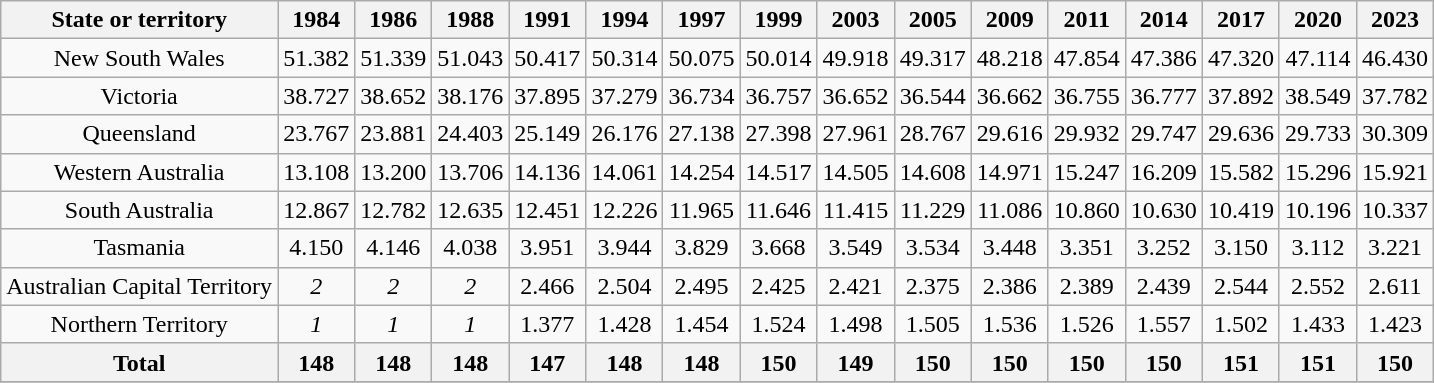<table class="wikitable" style="text-align:center">
<tr>
<th>State or territory</th>
<th>1984</th>
<th>1986</th>
<th>1988</th>
<th>1991</th>
<th>1994</th>
<th>1997</th>
<th>1999</th>
<th>2003</th>
<th>2005</th>
<th>2009</th>
<th>2011</th>
<th>2014</th>
<th>2017</th>
<th>2020</th>
<th>2023</th>
</tr>
<tr>
<td>New South Wales</td>
<td>51.382</td>
<td>51.339</td>
<td>51.043</td>
<td>50.417</td>
<td>50.314</td>
<td>50.075</td>
<td>50.014</td>
<td>49.918</td>
<td>49.317</td>
<td>48.218</td>
<td>47.854</td>
<td>47.386</td>
<td>47.320</td>
<td>47.114</td>
<td>46.430</td>
</tr>
<tr>
<td>Victoria</td>
<td>38.727</td>
<td>38.652</td>
<td>38.176</td>
<td>37.895</td>
<td>37.279</td>
<td>36.734</td>
<td>36.757</td>
<td>36.652</td>
<td>36.544</td>
<td>36.662</td>
<td>36.755</td>
<td>36.777</td>
<td>37.892</td>
<td>38.549</td>
<td>37.782</td>
</tr>
<tr>
<td>Queensland</td>
<td>23.767</td>
<td>23.881</td>
<td>24.403</td>
<td>25.149</td>
<td>26.176</td>
<td>27.138</td>
<td>27.398</td>
<td>27.961</td>
<td>28.767</td>
<td>29.616</td>
<td>29.932</td>
<td>29.747</td>
<td>29.636</td>
<td>29.733</td>
<td>30.309</td>
</tr>
<tr>
<td>Western Australia</td>
<td>13.108</td>
<td>13.200</td>
<td>13.706</td>
<td>14.136</td>
<td>14.061</td>
<td>14.254</td>
<td>14.517</td>
<td>14.505</td>
<td>14.608</td>
<td>14.971</td>
<td>15.247</td>
<td>16.209</td>
<td>15.582</td>
<td>15.296</td>
<td>15.921</td>
</tr>
<tr>
<td>South Australia</td>
<td>12.867</td>
<td>12.782</td>
<td>12.635</td>
<td>12.451</td>
<td>12.226</td>
<td>11.965</td>
<td>11.646</td>
<td>11.415</td>
<td>11.229</td>
<td>11.086</td>
<td>10.860</td>
<td>10.630</td>
<td>10.419</td>
<td>10.196</td>
<td>10.337</td>
</tr>
<tr>
<td>Tasmania</td>
<td>4.150</td>
<td>4.146</td>
<td>4.038</td>
<td>3.951</td>
<td>3.944</td>
<td>3.829</td>
<td>3.668</td>
<td>3.549</td>
<td>3.534</td>
<td>3.448</td>
<td>3.351</td>
<td>3.252</td>
<td>3.150</td>
<td>3.112</td>
<td>3.221</td>
</tr>
<tr>
<td>Australian Capital Territory</td>
<td><em>2</em></td>
<td><em>2</em></td>
<td><em>2</em></td>
<td>2.466</td>
<td>2.504</td>
<td>2.495</td>
<td>2.425</td>
<td>2.421</td>
<td>2.375</td>
<td>2.386</td>
<td>2.389</td>
<td>2.439</td>
<td>2.544</td>
<td>2.552</td>
<td>2.611</td>
</tr>
<tr>
<td>Northern Territory</td>
<td><em>1</em></td>
<td><em>1</em></td>
<td><em>1</em></td>
<td>1.377</td>
<td>1.428</td>
<td>1.454</td>
<td>1.524</td>
<td>1.498</td>
<td>1.505</td>
<td>1.536</td>
<td>1.526</td>
<td>1.557</td>
<td>1.502</td>
<td>1.433</td>
<td>1.423</td>
</tr>
<tr>
<th>Total</th>
<th>148</th>
<th>148</th>
<th>148</th>
<th>147</th>
<th>148</th>
<th>148</th>
<th>150</th>
<th>149</th>
<th>150</th>
<th>150</th>
<th>150</th>
<th>150</th>
<th>151</th>
<th>151</th>
<th>150</th>
</tr>
<tr>
</tr>
</table>
